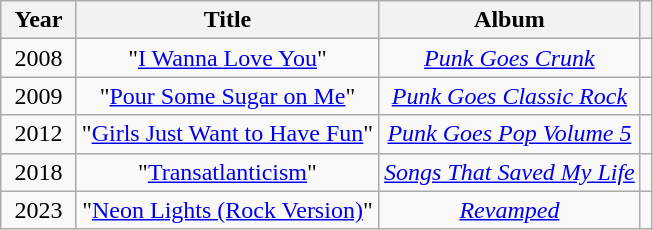<table class="wikitable" style="text-align:center;">
<tr>
<th rowspan="1" width="43">Year</th>
<th rowspan="1">Title</th>
<th rowspan="1">Album</th>
<th scope="col"></th>
</tr>
<tr>
<td>2008</td>
<td>"<a href='#'>I Wanna Love You</a>"</td>
<td><em><a href='#'>Punk Goes Crunk</a></em></td>
<td></td>
</tr>
<tr>
<td>2009</td>
<td>"<a href='#'>Pour Some Sugar on Me</a>"</td>
<td><em><a href='#'>Punk Goes Classic Rock</a></em></td>
<td></td>
</tr>
<tr>
<td>2012</td>
<td>"<a href='#'>Girls Just Want to Have Fun</a>"<br></td>
<td><em><a href='#'>Punk Goes Pop Volume 5</a></em></td>
<td></td>
</tr>
<tr>
<td>2018</td>
<td>"<a href='#'>Transatlanticism</a>"</td>
<td><em><a href='#'>Songs That Saved My Life</a></em></td>
<td></td>
</tr>
<tr>
<td>2023</td>
<td>"<a href='#'>Neon Lights (Rock Version)</a>"<br></td>
<td><em><a href='#'>Revamped</a></em></td>
<td></td>
</tr>
</table>
